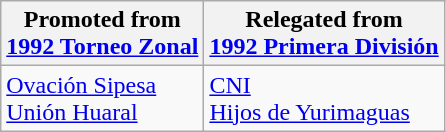<table class="wikitable">
<tr>
<th>Promoted from<br><a href='#'>1992 Torneo Zonal</a></th>
<th>Relegated from<br><a href='#'>1992 Primera División</a></th>
</tr>
<tr>
<td> <a href='#'>Ovación Sipesa</a> <br> <a href='#'>Unión Huaral</a> </td>
<td> <a href='#'>CNI</a> <br> <a href='#'>Hijos de Yurimaguas</a> </td>
</tr>
</table>
